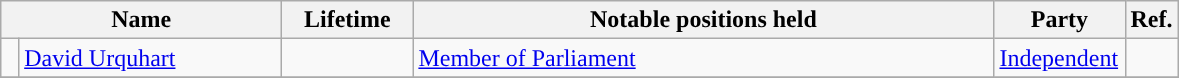<table class="wikitable sortable">
<tr>
<th colspan=2 width=180>Name</th>
<th width=80>Lifetime</th>
<th width=380>Notable positions held</th>
<th width=80>Party</th>
<th class=unsortable>Ref.</th>
</tr>
<tr valign="top">
<td style="color:inherit;background:"></td>
<td data-sort-value="Urquhart"><a href='#'>David Urquhart</a></td>
<td align="center"></td>
<td><a href='#'>Member of Parliament</a></td>
<td><a href='#'>Independent</a></td>
<td align="center"></td>
</tr>
<tr>
</tr>
</table>
